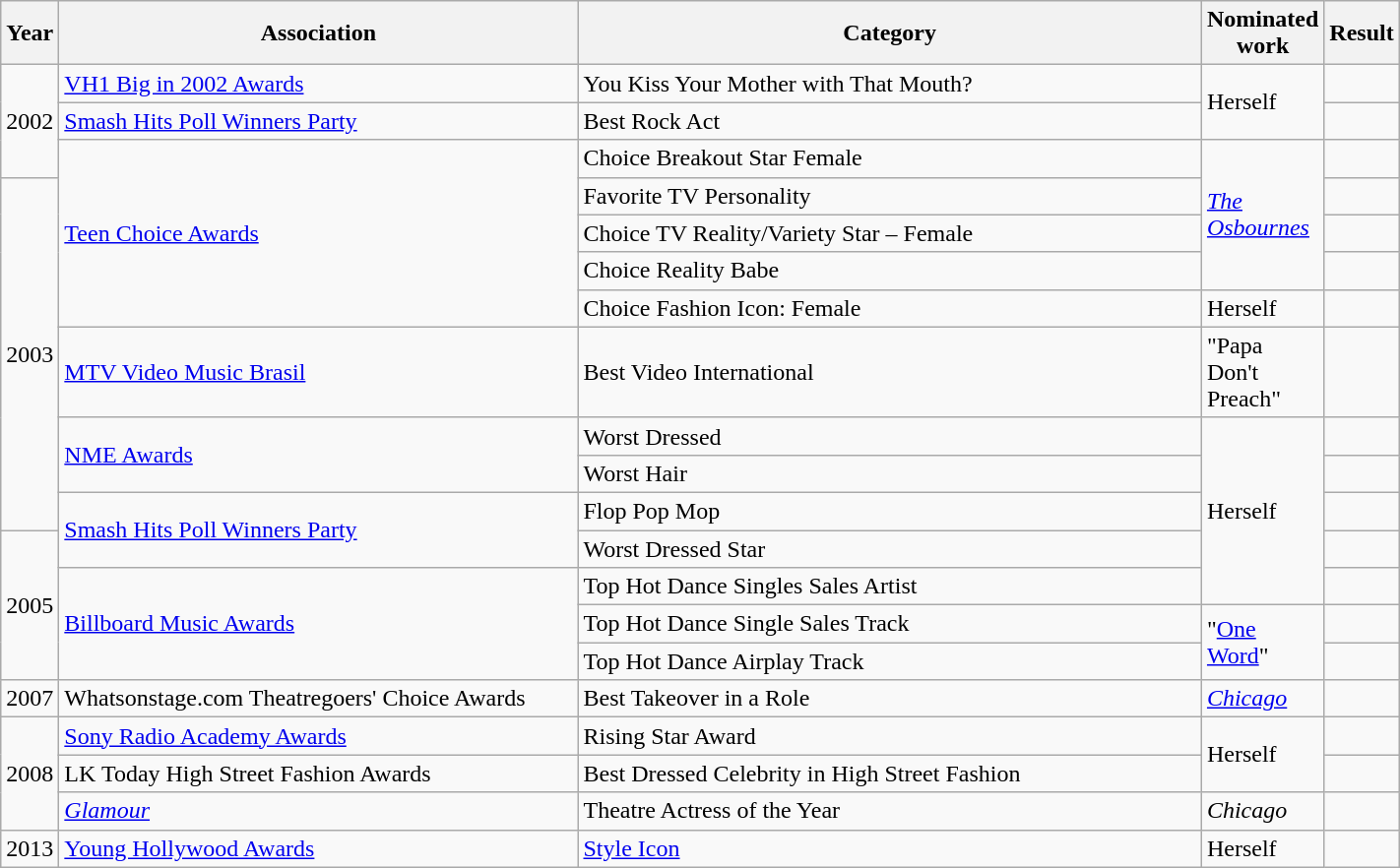<table class="wikitable sortable" style="width:75%;">
<tr>
<th style="width:4%;">Year</th>
<th style="width:43%;">Association</th>
<th style="width:54%;">Category</th>
<th style="width:43%;">Nominated work</th>
<th style="width:10%;">Result</th>
</tr>
<tr>
<td rowspan=3>2002</td>
<td><a href='#'>VH1 Big in 2002 Awards</a></td>
<td>You Kiss Your Mother with That Mouth?</td>
<td rowspan=2>Herself</td>
<td></td>
</tr>
<tr>
<td><a href='#'>Smash Hits Poll Winners Party</a></td>
<td>Best Rock Act</td>
<td></td>
</tr>
<tr>
<td rowspan="5"><a href='#'>Teen Choice Awards</a></td>
<td>Choice Breakout Star Female</td>
<td rowspan="4"><em><a href='#'>The Osbournes</a></em></td>
<td></td>
</tr>
<tr>
<td rowspan="8">2003</td>
<td>Favorite TV Personality</td>
<td></td>
</tr>
<tr>
<td>Choice TV Reality/Variety Star – Female</td>
<td></td>
</tr>
<tr>
<td>Choice Reality Babe</td>
<td></td>
</tr>
<tr>
<td>Choice Fashion Icon: Female</td>
<td>Herself</td>
<td></td>
</tr>
<tr>
<td><a href='#'>MTV Video Music Brasil</a></td>
<td>Best Video International</td>
<td>"Papa Don't Preach"</td>
<td></td>
</tr>
<tr>
<td rowspan="2"><a href='#'>NME Awards</a></td>
<td>Worst Dressed</td>
<td rowspan="5">Herself</td>
<td></td>
</tr>
<tr>
<td>Worst Hair</td>
<td></td>
</tr>
<tr>
<td rowspan=2><a href='#'>Smash Hits Poll Winners Party</a></td>
<td>Flop Pop Mop</td>
<td></td>
</tr>
<tr>
<td rowspan=4>2005</td>
<td>Worst Dressed Star</td>
<td></td>
</tr>
<tr>
<td rowspan=3><a href='#'>Billboard Music Awards</a></td>
<td>Top Hot Dance Singles Sales Artist</td>
<td></td>
</tr>
<tr>
<td>Top Hot Dance Single Sales Track</td>
<td rowspan=2>"<a href='#'>One Word</a>"</td>
<td></td>
</tr>
<tr>
<td>Top Hot Dance Airplay Track</td>
<td></td>
</tr>
<tr>
<td>2007</td>
<td>Whatsonstage.com Theatregoers' Choice Awards</td>
<td>Best Takeover in a Role</td>
<td><em><a href='#'>Chicago</a></em></td>
<td></td>
</tr>
<tr>
<td rowspan="3">2008</td>
<td><a href='#'>Sony Radio Academy Awards</a></td>
<td>Rising Star Award</td>
<td rowspan="2">Herself</td>
<td></td>
</tr>
<tr>
<td>LK Today High Street Fashion Awards</td>
<td>Best Dressed Celebrity in High Street Fashion</td>
<td></td>
</tr>
<tr>
<td><em><a href='#'>Glamour</a></em></td>
<td>Theatre Actress of the Year</td>
<td><em>Chicago</em></td>
<td></td>
</tr>
<tr>
<td>2013</td>
<td><a href='#'>Young Hollywood Awards</a></td>
<td><a href='#'>Style Icon</a></td>
<td>Herself</td>
<td></td>
</tr>
</table>
